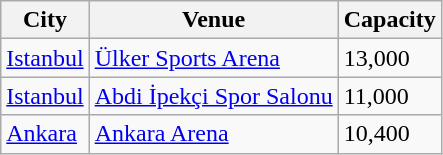<table class=wikitable>
<tr>
<th>City</th>
<th>Venue</th>
<th>Capacity</th>
</tr>
<tr>
<td><a href='#'>Istanbul</a></td>
<td><a href='#'>Ülker Sports Arena</a></td>
<td>13,000</td>
</tr>
<tr>
<td><a href='#'>Istanbul</a></td>
<td><a href='#'>Abdi İpekçi Spor Salonu</a></td>
<td>11,000</td>
</tr>
<tr>
<td><a href='#'>Ankara</a></td>
<td><a href='#'>Ankara Arena</a></td>
<td>10,400</td>
</tr>
</table>
